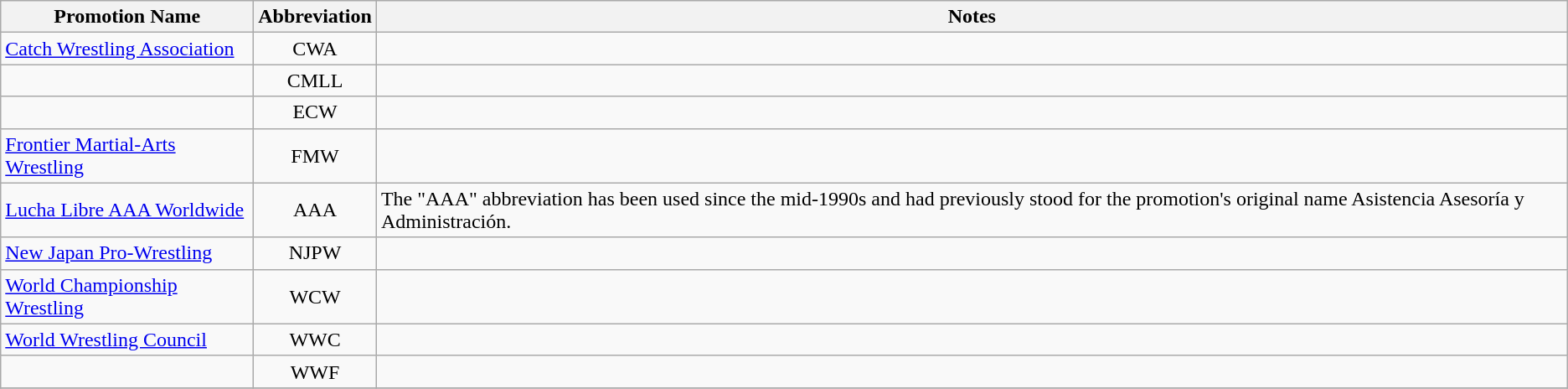<table class="wikitable">
<tr>
<th>Promotion Name</th>
<th>Abbreviation</th>
<th>Notes</th>
</tr>
<tr>
<td><a href='#'>Catch Wrestling Association</a></td>
<td align=center>CWA</td>
<td></td>
</tr>
<tr>
<td></td>
<td align=center>CMLL</td>
<td></td>
</tr>
<tr>
<td></td>
<td align=center>ECW</td>
<td></td>
</tr>
<tr>
<td><a href='#'>Frontier Martial-Arts Wrestling</a></td>
<td align=center>FMW</td>
<td></td>
</tr>
<tr>
<td><a href='#'>Lucha Libre AAA Worldwide</a></td>
<td align=center>AAA</td>
<td>The "AAA" abbreviation has been used since the mid-1990s and had previously stood for the promotion's original name Asistencia Asesoría y Administración.</td>
</tr>
<tr>
<td><a href='#'>New Japan Pro-Wrestling</a></td>
<td align=center>NJPW</td>
<td></td>
</tr>
<tr>
<td><a href='#'>World Championship Wrestling</a></td>
<td align=center>WCW</td>
<td></td>
</tr>
<tr>
<td><a href='#'>World Wrestling Council</a></td>
<td align=center>WWC</td>
<td></td>
</tr>
<tr>
<td></td>
<td align=center>WWF</td>
<td></td>
</tr>
<tr>
</tr>
</table>
